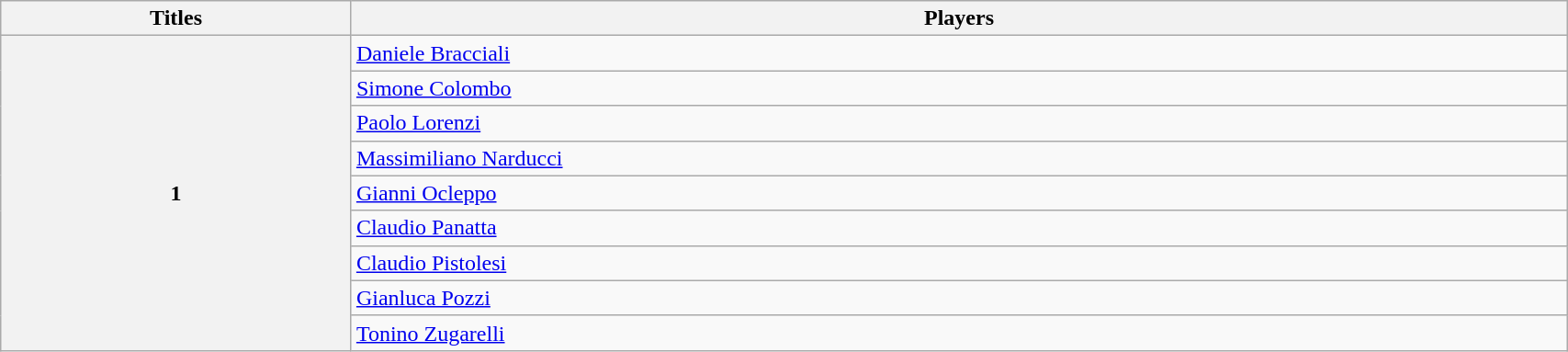<table class="wikitable" width=90% style="font-size:100%; text-align:left;">
<tr>
<th>Titles</th>
<th>Players</th>
</tr>
<tr>
<th rowspan=9>1</th>
<td><a href='#'>Daniele Bracciali</a></td>
</tr>
<tr>
<td><a href='#'>Simone Colombo</a></td>
</tr>
<tr>
<td><a href='#'>Paolo Lorenzi</a></td>
</tr>
<tr>
<td><a href='#'>Massimiliano Narducci</a></td>
</tr>
<tr>
<td><a href='#'>Gianni Ocleppo</a></td>
</tr>
<tr>
<td><a href='#'>Claudio Panatta</a></td>
</tr>
<tr>
<td><a href='#'>Claudio Pistolesi</a></td>
</tr>
<tr>
<td><a href='#'>Gianluca Pozzi</a></td>
</tr>
<tr>
<td><a href='#'>Tonino Zugarelli</a></td>
</tr>
</table>
